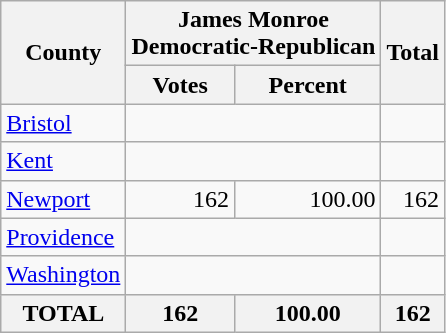<table class="wikitable sortable">
<tr>
<th rowspan=2>County</th>
<th colspan=2>James Monroe<br>Democratic-Republican</th>
<th rowspan=2>Total</th>
</tr>
<tr>
<th>Votes</th>
<th>Percent</th>
</tr>
<tr>
<td><a href='#'>Bristol</a></td>
<td align=right colspan=2></td>
<td align=right></td>
</tr>
<tr>
<td><a href='#'>Kent</a></td>
<td align=right colspan=2></td>
<td align=right></td>
</tr>
<tr>
<td><a href='#'>Newport</a></td>
<td align=right>162</td>
<td align=right>100.00</td>
<td align=right>162</td>
</tr>
<tr>
<td><a href='#'>Providence</a></td>
<td align=right colspan=2></td>
<td align=right></td>
</tr>
<tr>
<td><a href='#'>Washington</a></td>
<td align=right colspan=2></td>
<td align=right></td>
</tr>
<tr>
<th>TOTAL</th>
<th>162</th>
<th>100.00</th>
<th>162</th>
</tr>
</table>
